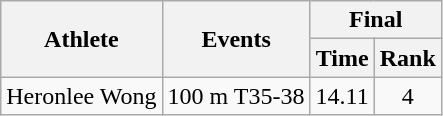<table class=wikitable>
<tr>
<th rowspan="2">Athlete</th>
<th rowspan="2">Events</th>
<th colspan="2">Final</th>
</tr>
<tr>
<th>Time</th>
<th>Rank</th>
</tr>
<tr>
<td>Heronlee Wong</td>
<td>100 m T35-38</td>
<td align="center">14.11</td>
<td align="center">4</td>
</tr>
</table>
